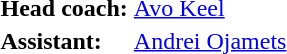<table>
<tr>
<td><strong>Head coach:</strong></td>
<td><a href='#'>Avo Keel</a></td>
</tr>
<tr>
<td><strong>Assistant:</strong></td>
<td><a href='#'>Andrei Ojamets</a></td>
</tr>
</table>
